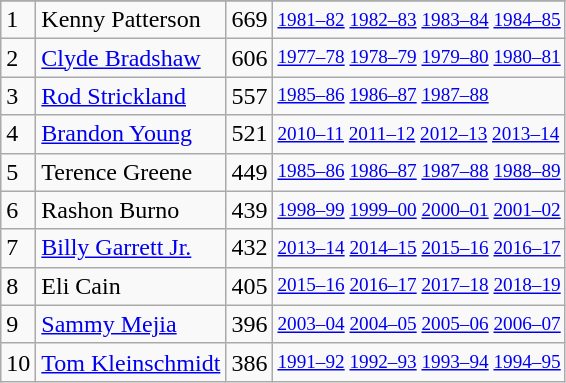<table class="wikitable">
<tr>
</tr>
<tr>
<td>1</td>
<td>Kenny Patterson</td>
<td>669</td>
<td style="font-size:80%;"><a href='#'>1981–82</a> <a href='#'>1982–83</a> <a href='#'>1983–84</a> <a href='#'>1984–85</a></td>
</tr>
<tr>
<td>2</td>
<td><a href='#'>Clyde Bradshaw</a></td>
<td>606</td>
<td style="font-size:80%;"><a href='#'>1977–78</a> <a href='#'>1978–79</a> <a href='#'>1979–80</a> <a href='#'>1980–81</a></td>
</tr>
<tr>
<td>3</td>
<td><a href='#'>Rod Strickland</a></td>
<td>557</td>
<td style="font-size:80%;"><a href='#'>1985–86</a> <a href='#'>1986–87</a> <a href='#'>1987–88</a></td>
</tr>
<tr>
<td>4</td>
<td><a href='#'>Brandon Young</a></td>
<td>521</td>
<td style="font-size:80%;"><a href='#'>2010–11</a> <a href='#'>2011–12</a> <a href='#'>2012–13</a> <a href='#'>2013–14</a></td>
</tr>
<tr>
<td>5</td>
<td>Terence Greene</td>
<td>449</td>
<td style="font-size:80%;"><a href='#'>1985–86</a> <a href='#'>1986–87</a> <a href='#'>1987–88</a> <a href='#'>1988–89</a></td>
</tr>
<tr>
<td>6</td>
<td>Rashon Burno</td>
<td>439</td>
<td style="font-size:80%;"><a href='#'>1998–99</a> <a href='#'>1999–00</a> <a href='#'>2000–01</a> <a href='#'>2001–02</a></td>
</tr>
<tr>
<td>7</td>
<td><a href='#'>Billy Garrett Jr.</a></td>
<td>432</td>
<td style="font-size:80%;"><a href='#'>2013–14</a> <a href='#'>2014–15</a> <a href='#'>2015–16</a> <a href='#'>2016–17</a></td>
</tr>
<tr>
<td>8</td>
<td>Eli Cain</td>
<td>405</td>
<td style="font-size:80%;"><a href='#'>2015–16</a> <a href='#'>2016–17</a> <a href='#'>2017–18</a> <a href='#'>2018–19</a></td>
</tr>
<tr>
<td>9</td>
<td><a href='#'>Sammy Mejia</a></td>
<td>396</td>
<td style="font-size:80%;"><a href='#'>2003–04</a> <a href='#'>2004–05</a> <a href='#'>2005–06</a> <a href='#'>2006–07</a></td>
</tr>
<tr>
<td>10</td>
<td><a href='#'>Tom Kleinschmidt</a></td>
<td>386</td>
<td style="font-size:80%;"><a href='#'>1991–92</a> <a href='#'>1992–93</a> <a href='#'>1993–94</a> <a href='#'>1994–95</a></td>
</tr>
</table>
